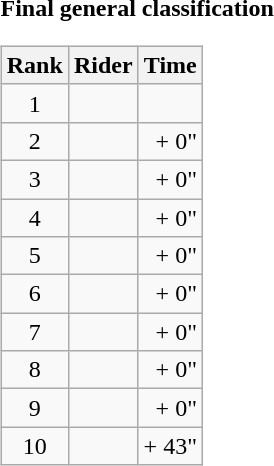<table>
<tr>
<td><strong>Final general classification</strong><br><table class="wikitable">
<tr>
<th scope="col">Rank</th>
<th scope="col">Rider</th>
<th scope="col">Time</th>
</tr>
<tr>
<td style="text-align:center;">1</td>
<td></td>
<td style="text-align:right;"></td>
</tr>
<tr>
<td style="text-align:center;">2</td>
<td></td>
<td style="text-align:right;">+ 0"</td>
</tr>
<tr>
<td style="text-align:center;">3</td>
<td></td>
<td style="text-align:right;">+ 0"</td>
</tr>
<tr>
<td style="text-align:center;">4</td>
<td></td>
<td style="text-align:right;">+ 0"</td>
</tr>
<tr>
<td style="text-align:center;">5</td>
<td></td>
<td style="text-align:right;">+ 0"</td>
</tr>
<tr>
<td style="text-align:center;">6</td>
<td></td>
<td style="text-align:right;">+ 0"</td>
</tr>
<tr>
<td style="text-align:center;">7</td>
<td></td>
<td style="text-align:right;">+ 0"</td>
</tr>
<tr>
<td style="text-align:center;">8</td>
<td></td>
<td style="text-align:right;">+ 0"</td>
</tr>
<tr>
<td style="text-align:center;">9</td>
<td></td>
<td style="text-align:right;">+ 0"</td>
</tr>
<tr>
<td style="text-align:center;">10</td>
<td></td>
<td style="text-align:right;">+ 43"</td>
</tr>
</table>
</td>
</tr>
</table>
